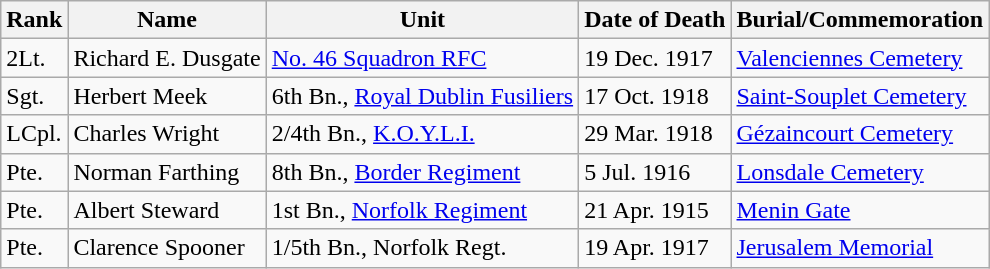<table class="wikitable">
<tr>
<th>Rank</th>
<th>Name</th>
<th>Unit</th>
<th>Date of Death</th>
<th>Burial/Commemoration</th>
</tr>
<tr>
<td>2Lt.</td>
<td>Richard E. Dusgate</td>
<td><a href='#'>No. 46 Squadron RFC</a></td>
<td>19 Dec. 1917</td>
<td><a href='#'>Valenciennes Cemetery</a></td>
</tr>
<tr>
<td>Sgt.</td>
<td>Herbert Meek</td>
<td>6th Bn., <a href='#'>Royal Dublin Fusiliers</a></td>
<td>17 Oct. 1918</td>
<td><a href='#'>Saint-Souplet Cemetery</a></td>
</tr>
<tr>
<td>LCpl.</td>
<td>Charles Wright</td>
<td>2/4th Bn., <a href='#'>K.O.Y.L.I.</a></td>
<td>29 Mar. 1918</td>
<td><a href='#'>Gézaincourt Cemetery</a></td>
</tr>
<tr>
<td>Pte.</td>
<td>Norman Farthing</td>
<td>8th Bn., <a href='#'>Border Regiment</a></td>
<td>5 Jul. 1916</td>
<td><a href='#'>Lonsdale Cemetery</a></td>
</tr>
<tr>
<td>Pte.</td>
<td>Albert Steward</td>
<td>1st Bn., <a href='#'>Norfolk Regiment</a></td>
<td>21 Apr. 1915</td>
<td><a href='#'>Menin Gate</a></td>
</tr>
<tr>
<td>Pte.</td>
<td>Clarence Spooner</td>
<td>1/5th Bn., Norfolk Regt.</td>
<td>19 Apr. 1917</td>
<td><a href='#'>Jerusalem Memorial</a></td>
</tr>
</table>
